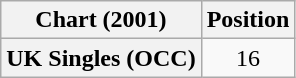<table class="wikitable plainrowheaders" style="text-align:center">
<tr>
<th>Chart (2001)</th>
<th>Position</th>
</tr>
<tr>
<th scope="row">UK Singles (OCC)</th>
<td>16</td>
</tr>
</table>
